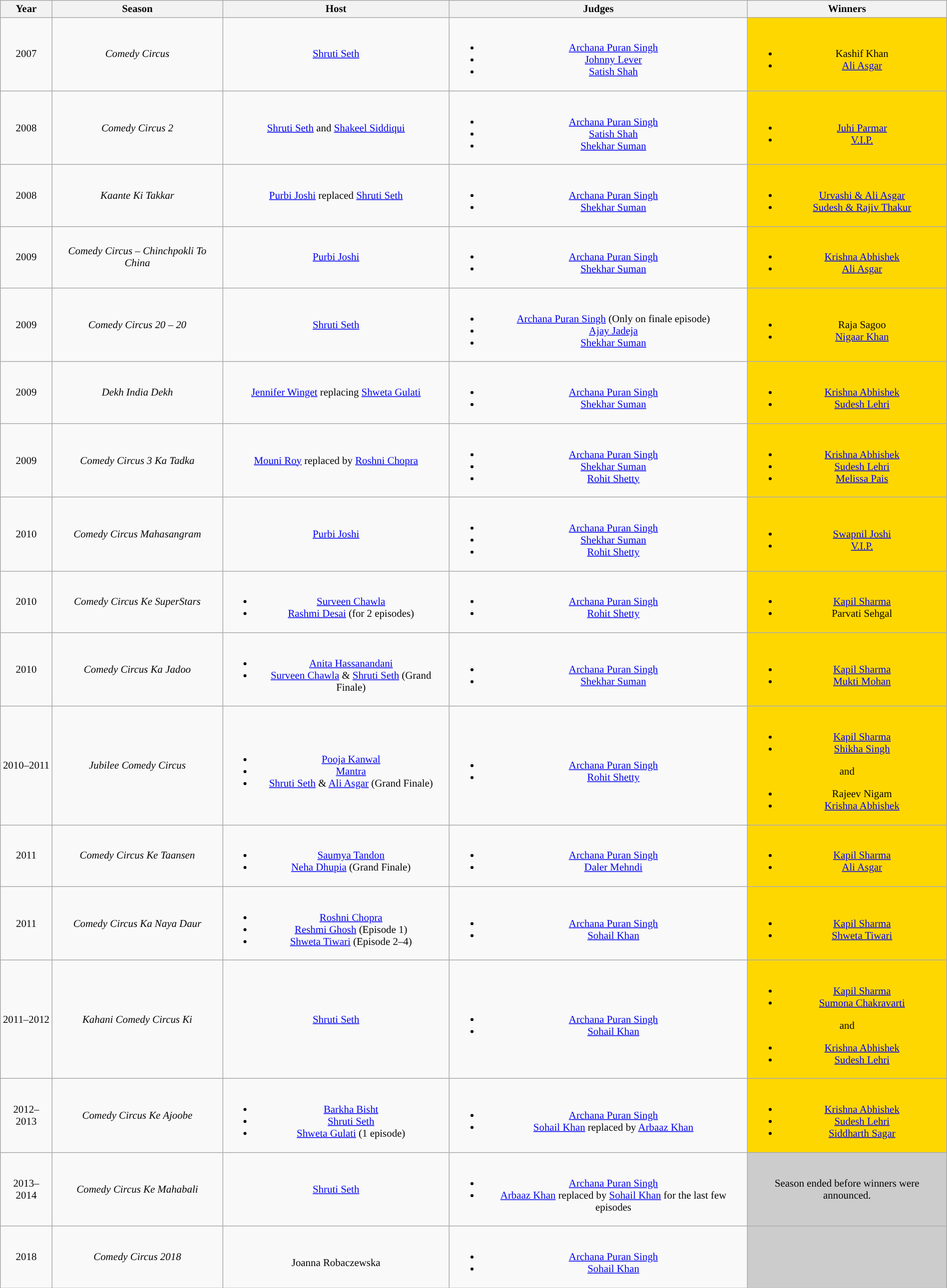<table class="wikitable sortable" style="text-align:center;margin:auto;font-size:87%;">
<tr>
<th>Year</th>
<th>Season</th>
<th>Host</th>
<th>Judges</th>
<th>Winners</th>
</tr>
<tr>
<td>2007</td>
<td><em> Comedy Circus  </em></td>
<td><a href='#'>Shruti Seth</a></td>
<td><br><ul><li><a href='#'>Archana Puran Singh</a></li><li><a href='#'>Johnny Lever</a></li><li><a href='#'>Satish Shah</a></li></ul></td>
<td Bgcolor=gold><br><ul><li>Kashif Khan</li><li><a href='#'>Ali Asgar</a></li></ul></td>
</tr>
<tr>
<td>2008</td>
<td><em>Comedy Circus 2 </em></td>
<td><a href='#'>Shruti Seth</a> and <a href='#'>Shakeel Siddiqui</a></td>
<td><br><ul><li><a href='#'>Archana Puran Singh</a></li><li><a href='#'>Satish Shah</a></li><li><a href='#'>Shekhar Suman</a></li></ul></td>
<td Bgcolor=gold><br><ul><li><a href='#'>Juhi Parmar</a></li><li><a href='#'>V.I.P.</a></li></ul></td>
</tr>
<tr>
<td>2008</td>
<td><em> Kaante Ki Takkar </em></td>
<td><a href='#'>Purbi Joshi</a> replaced <a href='#'>Shruti Seth</a></td>
<td><br><ul><li><a href='#'>Archana Puran Singh</a></li><li><a href='#'>Shekhar Suman</a></li></ul></td>
<td Bgcolor=gold><br><ul><li><a href='#'>Urvashi & Ali Asgar</a></li><li><a href='#'>Sudesh & Rajiv Thakur</a></li></ul></td>
</tr>
<tr>
<td>2009</td>
<td><em> Comedy Circus – Chinchpokli To China </em></td>
<td><a href='#'>Purbi Joshi</a></td>
<td><br><ul><li><a href='#'>Archana Puran Singh</a></li><li><a href='#'>Shekhar Suman</a></li></ul></td>
<td Bgcolor=gold><br><ul><li><a href='#'>Krishna Abhishek</a></li><li><a href='#'>Ali Asgar</a></li></ul></td>
</tr>
<tr>
<td>2009</td>
<td><em> Comedy Circus 20 – 20 </em></td>
<td><a href='#'>Shruti Seth</a></td>
<td><br><ul><li><a href='#'>Archana Puran Singh</a> (Only on finale episode)</li><li><a href='#'>Ajay Jadeja</a></li><li><a href='#'>Shekhar Suman</a></li></ul></td>
<td Bgcolor=gold><br><ul><li>Raja Sagoo</li><li><a href='#'>Nigaar Khan</a></li></ul></td>
</tr>
<tr>
<td>2009</td>
<td><em> Dekh India Dekh </em></td>
<td><a href='#'>Jennifer Winget</a> replacing <a href='#'>Shweta Gulati</a></td>
<td><br><ul><li><a href='#'>Archana Puran Singh</a></li><li><a href='#'>Shekhar Suman</a></li></ul></td>
<td Bgcolor=gold><br><ul><li><a href='#'>Krishna Abhishek</a></li><li><a href='#'>Sudesh Lehri</a></li></ul></td>
</tr>
<tr>
<td>2009</td>
<td><em> Comedy Circus 3 Ka Tadka </em></td>
<td><a href='#'>Mouni Roy</a> replaced by <a href='#'>Roshni Chopra</a></td>
<td><br><ul><li><a href='#'>Archana Puran Singh</a></li><li><a href='#'>Shekhar Suman</a></li><li><a href='#'>Rohit Shetty</a></li></ul></td>
<td Bgcolor=gold><br><ul><li><a href='#'>Krishna Abhishek</a></li><li><a href='#'>Sudesh Lehri</a></li><li><a href='#'>Melissa Pais</a></li></ul></td>
</tr>
<tr>
<td>2010</td>
<td><em> Comedy Circus Mahasangram </em></td>
<td><a href='#'>Purbi Joshi</a></td>
<td><br><ul><li><a href='#'>Archana Puran Singh</a></li><li><a href='#'>Shekhar Suman</a></li><li><a href='#'>Rohit Shetty</a></li></ul></td>
<td Bgcolor=gold><br><ul><li><a href='#'>Swapnil Joshi</a></li><li><a href='#'>V.I.P.</a></li></ul></td>
</tr>
<tr>
<td>2010</td>
<td><em> Comedy Circus Ke SuperStars </em></td>
<td><br><ul><li><a href='#'>Surveen Chawla</a></li><li><a href='#'>Rashmi Desai</a> (for 2 episodes)</li></ul></td>
<td><br><ul><li><a href='#'>Archana Puran Singh</a></li><li><a href='#'>Rohit Shetty</a></li></ul></td>
<td Bgcolor=gold><br><ul><li><a href='#'>Kapil Sharma</a></li><li>Parvati Sehgal</li></ul></td>
</tr>
<tr>
<td>2010</td>
<td><em> Comedy Circus Ka Jadoo </em></td>
<td><br><ul><li><a href='#'>Anita Hassanandani</a></li><li><a href='#'>Surveen Chawla</a> & <a href='#'>Shruti Seth</a> (Grand Finale)</li></ul></td>
<td><br><ul><li><a href='#'>Archana Puran Singh</a></li><li><a href='#'>Shekhar Suman</a></li></ul></td>
<td Bgcolor=gold><br><ul><li><a href='#'>Kapil Sharma</a></li><li><a href='#'>Mukti Mohan</a></li></ul></td>
</tr>
<tr>
<td>2010–2011</td>
<td><em> Jubilee Comedy Circus </em></td>
<td><br><ul><li><a href='#'>Pooja Kanwal</a></li><li><a href='#'>Mantra</a></li><li><a href='#'>Shruti Seth</a> & <a href='#'>Ali Asgar</a> (Grand Finale)</li></ul></td>
<td><br><ul><li><a href='#'>Archana Puran Singh</a></li><li><a href='#'>Rohit Shetty</a></li></ul></td>
<td Bgcolor=gold><br><ul><li><a href='#'>Kapil Sharma</a></li><li><a href='#'>Shikha Singh</a></li></ul>and<ul><li>Rajeev Nigam</li><li><a href='#'>Krishna Abhishek</a></li></ul></td>
</tr>
<tr>
<td>2011</td>
<td><em> Comedy Circus Ke Taansen </em></td>
<td><br><ul><li><a href='#'>Saumya Tandon</a></li><li><a href='#'>Neha Dhupia</a> (Grand Finale)</li></ul></td>
<td><br><ul><li><a href='#'>Archana Puran Singh</a></li><li><a href='#'>Daler Mehndi</a></li></ul></td>
<td Bgcolor=gold><br><ul><li><a href='#'>Kapil Sharma</a></li><li><a href='#'>Ali Asgar</a></li></ul></td>
</tr>
<tr>
<td>2011</td>
<td><em> Comedy Circus Ka Naya Daur </em></td>
<td><br><ul><li><a href='#'>Roshni Chopra</a></li><li><a href='#'>Reshmi Ghosh</a> (Episode 1)</li><li><a href='#'>Shweta Tiwari</a> (Episode 2–4)</li></ul></td>
<td><br><ul><li><a href='#'>Archana Puran Singh</a></li><li><a href='#'>Sohail Khan</a></li></ul></td>
<td Bgcolor=gold><br><ul><li><a href='#'>Kapil Sharma</a></li><li><a href='#'>Shweta Tiwari</a></li></ul></td>
</tr>
<tr>
<td>2011–2012</td>
<td><em> Kahani Comedy Circus Ki </em></td>
<td><a href='#'>Shruti Seth</a></td>
<td><br><ul><li><a href='#'>Archana Puran Singh</a></li><li><a href='#'>Sohail Khan</a></li></ul></td>
<td Bgcolor=gold><br><ul><li><a href='#'>Kapil Sharma</a></li><li><a href='#'>Sumona Chakravarti</a></li></ul>and<ul><li><a href='#'>Krishna Abhishek</a></li><li><a href='#'>Sudesh Lehri</a></li></ul></td>
</tr>
<tr>
<td>2012–2013</td>
<td><em> Comedy Circus Ke Ajoobe </em></td>
<td><br><ul><li><a href='#'>Barkha Bisht</a></li><li><a href='#'>Shruti Seth</a></li><li><a href='#'>Shweta Gulati</a> (1 episode)</li></ul></td>
<td><br><ul><li><a href='#'>Archana Puran Singh</a></li><li><a href='#'>Sohail Khan</a> replaced by <a href='#'>Arbaaz Khan</a></li></ul></td>
<td Bgcolor=gold><br><ul><li><a href='#'>Krishna Abhishek</a></li><li><a href='#'>Sudesh Lehri</a></li><li><a href='#'>Siddharth Sagar</a></li></ul></td>
</tr>
<tr>
<td>2013–2014</td>
<td><em> Comedy Circus Ke Mahabali </em></td>
<td><a href='#'>Shruti Seth</a></td>
<td><br><ul><li><a href='#'>Archana Puran Singh</a></li><li><a href='#'>Arbaaz Khan</a> replaced by <a href='#'>Sohail Khan</a> for the last few episodes </li></ul></td>
<td Bgcolor =#ccc>Season ended before winners were announced.</td>
</tr>
<tr>
<td>2018</td>
<td><em> Comedy Circus 2018 </em></td>
<td><br>Joanna Robaczewska</td>
<td><br><ul><li><a href='#'>Archana Puran Singh</a></li><li><a href='#'>Sohail Khan</a></li></ul></td>
<td Bgcolor=#ccc></td>
</tr>
</table>
